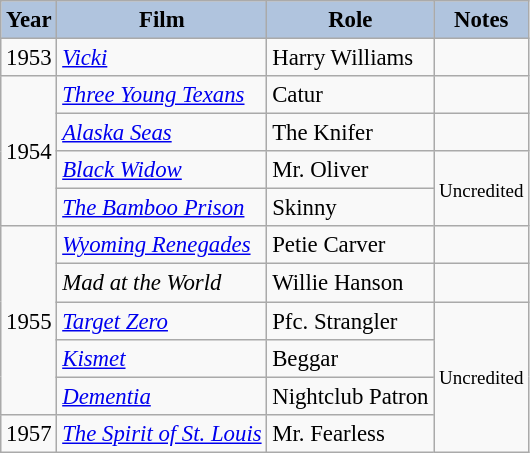<table class="wikitable" style="font-size:95%;">
<tr align="center">
<th style="background:#B0C4DE;">Year</th>
<th style="background:#B0C4DE;">Film</th>
<th style="background:#B0C4DE;">Role</th>
<th style="background:#B0C4DE;">Notes</th>
</tr>
<tr>
<td>1953</td>
<td><em><a href='#'>Vicki</a></em></td>
<td>Harry Williams</td>
<td></td>
</tr>
<tr>
<td rowspan=4>1954</td>
<td><em><a href='#'>Three Young Texans</a></em></td>
<td>Catur</td>
<td></td>
</tr>
<tr>
<td><em><a href='#'>Alaska Seas</a></em></td>
<td>The Knifer</td>
<td></td>
</tr>
<tr>
<td><em><a href='#'>Black Widow</a></em></td>
<td>Mr. Oliver</td>
<td rowspan=2 style="text-align:center;"><small>Uncredited</small></td>
</tr>
<tr>
<td><em><a href='#'>The Bamboo Prison</a></em></td>
<td>Skinny</td>
</tr>
<tr>
<td rowspan=5>1955</td>
<td><em><a href='#'>Wyoming Renegades</a></em></td>
<td>Petie Carver</td>
<td></td>
</tr>
<tr>
<td><em>Mad at the World</em></td>
<td>Willie Hanson</td>
<td></td>
</tr>
<tr>
<td><em><a href='#'>Target Zero</a></em></td>
<td>Pfc. Strangler</td>
<td rowspan=4 style="text-align:center;"><small>Uncredited</small></td>
</tr>
<tr>
<td><em><a href='#'>Kismet</a></em></td>
<td>Beggar</td>
</tr>
<tr>
<td><em><a href='#'>Dementia</a></em></td>
<td>Nightclub Patron</td>
</tr>
<tr>
<td>1957</td>
<td><em><a href='#'>The Spirit of St. Louis</a></em></td>
<td>Mr. Fearless</td>
</tr>
</table>
